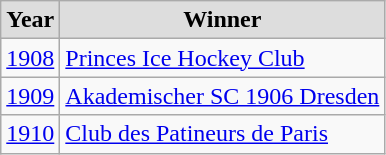<table class="wikitable">
<tr style="font-weight:bold; background-color:#dddddd;" align="center" |>
<td>Year</td>
<td>Winner</td>
</tr>
<tr>
<td align="center"><a href='#'>1908</a></td>
<td> <a href='#'>Princes Ice Hockey Club</a></td>
</tr>
<tr>
<td align="center"><a href='#'>1909</a></td>
<td> <a href='#'>Akademischer SC 1906 Dresden</a></td>
</tr>
<tr>
<td align="center"><a href='#'>1910</a></td>
<td> <a href='#'>Club des Patineurs de Paris</a></td>
</tr>
</table>
